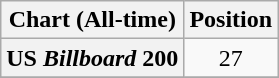<table class="wikitable sortable plainrowheaders" style="text-align:center">
<tr>
<th>Chart (All-time)</th>
<th>Position</th>
</tr>
<tr>
<th scope="row">US <em>Billboard</em> 200</th>
<td>27</td>
</tr>
<tr>
</tr>
</table>
